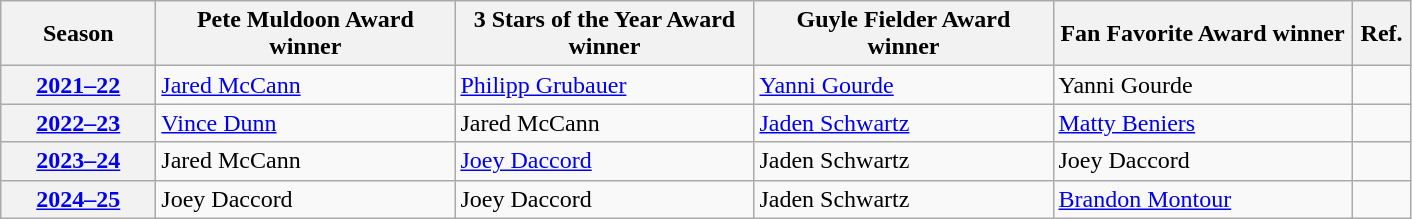<table class="wikitable">
<tr>
<th scope="col" style="width:6em">Season</th>
<th scope="col" style="width:12em">Pete Muldoon Award winner</th>
<th scope="col" style="width:12em">3 Stars of the Year Award winner</th>
<th scope="col" style="width:12em">Guyle Fielder Award winner</th>
<th scope="col" style="width:12em">Fan Favorite Award winner</th>
<th scope="col" style="width:2em">Ref.</th>
</tr>
<tr>
<th scope="row"><a href='#'>2021–22</a></th>
<td><a href='#'>Jared McCann</a></td>
<td><a href='#'>Philipp Grubauer</a></td>
<td><a href='#'>Yanni Gourde</a></td>
<td>Yanni Gourde</td>
<td></td>
</tr>
<tr>
<th scope="row"><a href='#'>2022–23</a></th>
<td><a href='#'>Vince Dunn</a></td>
<td>Jared McCann</td>
<td><a href='#'>Jaden Schwartz</a></td>
<td><a href='#'>Matty Beniers</a></td>
<td></td>
</tr>
<tr>
<th scope="row"><a href='#'>2023–24</a></th>
<td>Jared McCann</td>
<td><a href='#'>Joey Daccord</a></td>
<td>Jaden Schwartz</td>
<td>Joey Daccord</td>
<td></td>
</tr>
<tr>
<th scope="row"><a href='#'>2024–25</a></th>
<td>Joey Daccord</td>
<td>Joey Daccord</td>
<td>Jaden Schwartz</td>
<td><a href='#'>Brandon Montour</a></td>
<td></td>
</tr>
</table>
